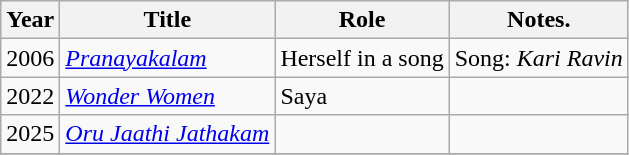<table class="wikitable sortable">
<tr>
<th>Year</th>
<th>Title</th>
<th>Role</th>
<th class="unsortable">Notes.</th>
</tr>
<tr>
<td>2006</td>
<td><em><a href='#'>Pranayakalam</a></em></td>
<td>Herself in a song</td>
<td>Song: <em>Kari Ravin</em></td>
</tr>
<tr>
<td>2022</td>
<td><em><a href='#'>Wonder Women</a></em></td>
<td>Saya</td>
<td></td>
</tr>
<tr>
<td>2025</td>
<td><em><a href='#'>Oru Jaathi Jathakam</a></em></td>
<td></td>
<td></td>
</tr>
<tr>
</tr>
</table>
